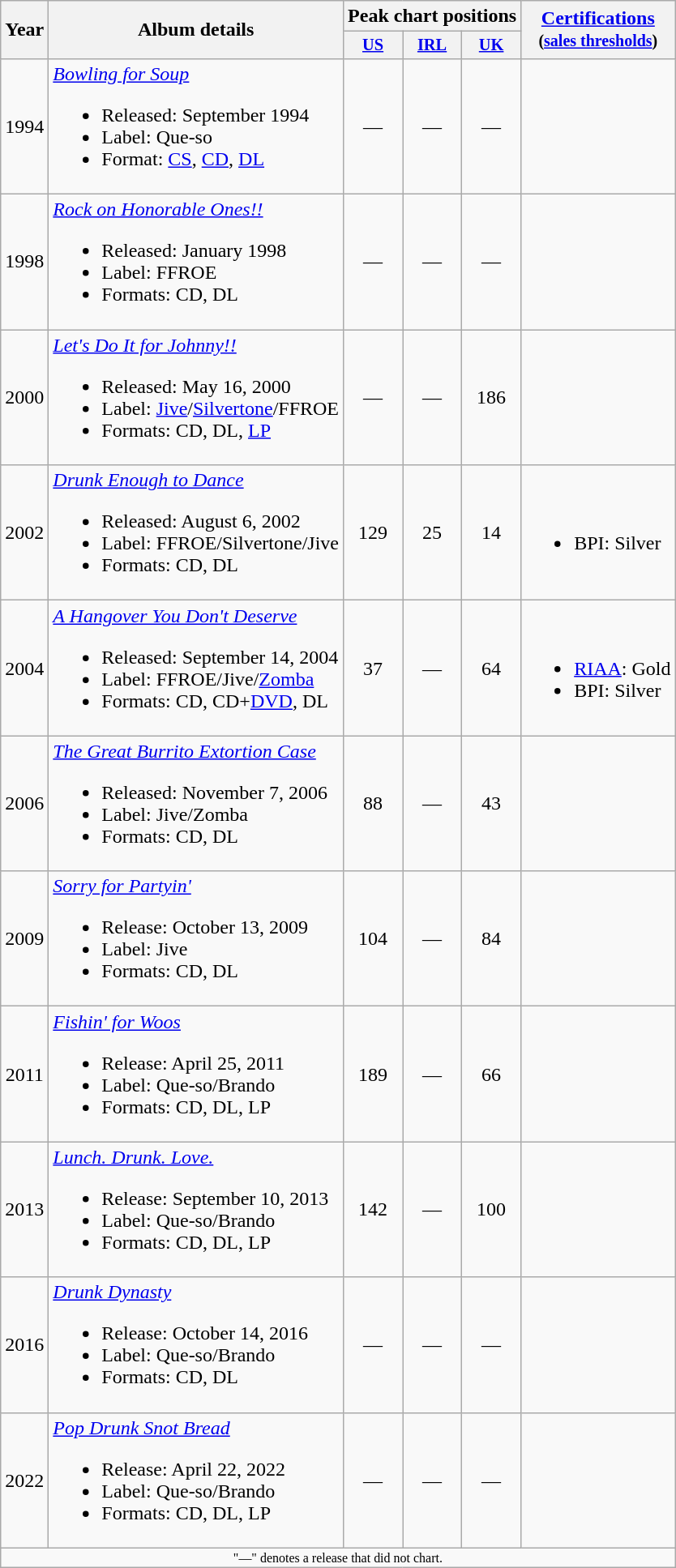<table class="wikitable" style="text-align:center; white-space:nowrap;">
<tr>
<th rowspan="2">Year</th>
<th style="width:210px;" rowspan="2">Album details</th>
<th colspan="3">Peak chart positions</th>
<th rowspan="2"><a href='#'>Certifications</a><br><small>(<a href='#'>sales thresholds</a>)</small></th>
</tr>
<tr>
<th style="width:3em;font-size:85%"><a href='#'>US</a><br></th>
<th style="width:3em;font-size:85%"><a href='#'>IRL</a><br></th>
<th style="width:3em;font-size:85%"><a href='#'>UK</a><br></th>
</tr>
<tr>
<td>1994</td>
<td align="left"><em><a href='#'>Bowling for Soup</a></em><br><ul><li>Released: September 1994</li><li>Label: Que-so</li><li>Format: <a href='#'>CS</a>, <a href='#'>CD</a>, <a href='#'>DL</a></li></ul></td>
<td>—</td>
<td>—</td>
<td>—</td>
<td></td>
</tr>
<tr>
<td>1998</td>
<td align="left"><em><a href='#'>Rock on Honorable Ones!!</a></em><br><ul><li>Released: January 1998</li><li>Label: FFROE</li><li>Formats: CD, DL</li></ul></td>
<td>—</td>
<td>—</td>
<td>—</td>
<td></td>
</tr>
<tr>
<td>2000</td>
<td align="left"><em><a href='#'>Let's Do It for Johnny!!</a></em><br><ul><li>Released: May 16, 2000</li><li>Label: <a href='#'>Jive</a>/<a href='#'>Silvertone</a>/FFROE</li><li>Formats: CD, DL, <a href='#'>LP</a></li></ul></td>
<td>—</td>
<td>—</td>
<td>186</td>
<td></td>
</tr>
<tr>
<td>2002</td>
<td align="left"><em><a href='#'>Drunk Enough to Dance</a></em><br><ul><li>Released: August 6, 2002</li><li>Label: FFROE/Silvertone/Jive</li><li>Formats: CD, DL</li></ul></td>
<td>129</td>
<td>25</td>
<td>14</td>
<td align="left"><br><ul><li>BPI: Silver </li></ul></td>
</tr>
<tr>
<td>2004</td>
<td align="left"><em><a href='#'>A Hangover You Don't Deserve</a></em><br><ul><li>Released: September 14, 2004</li><li>Label: FFROE/Jive/<a href='#'>Zomba</a></li><li>Formats: CD, CD+<a href='#'>DVD</a>, DL</li></ul></td>
<td>37</td>
<td>—</td>
<td>64</td>
<td align="left"><br><ul><li><a href='#'>RIAA</a>: Gold </li><li>BPI: Silver </li></ul></td>
</tr>
<tr>
<td>2006</td>
<td align="left"><em><a href='#'>The Great Burrito Extortion Case</a></em><br><ul><li>Released: November 7, 2006</li><li>Label: Jive/Zomba</li><li>Formats: CD, DL</li></ul></td>
<td>88</td>
<td>—</td>
<td>43</td>
<td></td>
</tr>
<tr>
<td>2009</td>
<td align="left"><em><a href='#'>Sorry for Partyin'</a></em><br><ul><li>Release: October 13, 2009</li><li>Label: Jive</li><li>Formats: CD, DL</li></ul></td>
<td>104</td>
<td>—</td>
<td>84</td>
<td></td>
</tr>
<tr>
<td>2011</td>
<td align="left"><em><a href='#'>Fishin' for Woos</a></em><br><ul><li>Release: April 25, 2011</li><li>Label: Que-so/Brando</li><li>Formats: CD, DL, LP</li></ul></td>
<td>189</td>
<td>—</td>
<td>66</td>
<td></td>
</tr>
<tr>
<td>2013</td>
<td align="left"><em><a href='#'>Lunch. Drunk. Love.</a></em><br><ul><li>Release: September 10, 2013</li><li>Label: Que-so/Brando</li><li>Formats: CD, DL, LP</li></ul></td>
<td>142</td>
<td>—</td>
<td>100</td>
<td></td>
</tr>
<tr>
<td>2016</td>
<td align="left"><em><a href='#'>Drunk Dynasty</a></em><br><ul><li>Release: October 14, 2016</li><li>Label: Que-so/Brando</li><li>Formats: CD, DL</li></ul></td>
<td>—</td>
<td>—</td>
<td>—</td>
<td></td>
</tr>
<tr>
<td>2022</td>
<td align="left"><em><a href='#'>Pop Drunk Snot Bread</a></em><br><ul><li>Release: April 22, 2022</li><li>Label: Que-so/Brando</li><li>Formats: CD, DL, LP</li></ul></td>
<td>—</td>
<td>—</td>
<td>—</td>
<td></td>
</tr>
<tr>
<td colspan="10" style="text-align:center; font-size:8pt;">"—" denotes a release that did not chart.</td>
</tr>
</table>
